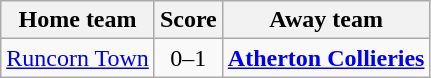<table class="wikitable" style="text-align: center">
<tr>
<th>Home team</th>
<th>Score</th>
<th>Away team</th>
</tr>
<tr>
<td><a href='#'>Runcorn Town</a></td>
<td>0–1</td>
<td><strong><a href='#'>Atherton Collieries</a></strong></td>
</tr>
</table>
